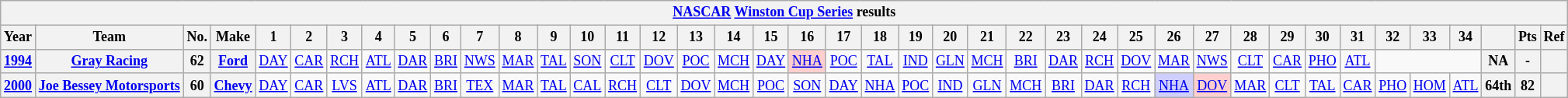<table class="wikitable" style="text-align:center; font-size:75%">
<tr>
<th colspan=45><a href='#'>NASCAR</a> <a href='#'>Winston Cup Series</a> results</th>
</tr>
<tr>
<th>Year</th>
<th>Team</th>
<th>No.</th>
<th>Make</th>
<th>1</th>
<th>2</th>
<th>3</th>
<th>4</th>
<th>5</th>
<th>6</th>
<th>7</th>
<th>8</th>
<th>9</th>
<th>10</th>
<th>11</th>
<th>12</th>
<th>13</th>
<th>14</th>
<th>15</th>
<th>16</th>
<th>17</th>
<th>18</th>
<th>19</th>
<th>20</th>
<th>21</th>
<th>22</th>
<th>23</th>
<th>24</th>
<th>25</th>
<th>26</th>
<th>27</th>
<th>28</th>
<th>29</th>
<th>30</th>
<th>31</th>
<th>32</th>
<th>33</th>
<th>34</th>
<th></th>
<th>Pts</th>
<th>Ref</th>
</tr>
<tr>
<th><a href='#'>1994</a></th>
<th><a href='#'>Gray Racing</a></th>
<th>62</th>
<th><a href='#'>Ford</a></th>
<td><a href='#'>DAY</a></td>
<td><a href='#'>CAR</a></td>
<td><a href='#'>RCH</a></td>
<td><a href='#'>ATL</a></td>
<td><a href='#'>DAR</a></td>
<td><a href='#'>BRI</a></td>
<td><a href='#'>NWS</a></td>
<td><a href='#'>MAR</a></td>
<td><a href='#'>TAL</a></td>
<td><a href='#'>SON</a></td>
<td><a href='#'>CLT</a></td>
<td><a href='#'>DOV</a></td>
<td><a href='#'>POC</a></td>
<td><a href='#'>MCH</a></td>
<td><a href='#'>DAY</a></td>
<td style="background:#FFCFCF;"><a href='#'>NHA</a><br></td>
<td><a href='#'>POC</a></td>
<td><a href='#'>TAL</a></td>
<td><a href='#'>IND</a></td>
<td><a href='#'>GLN</a></td>
<td><a href='#'>MCH</a></td>
<td><a href='#'>BRI</a></td>
<td><a href='#'>DAR</a></td>
<td><a href='#'>RCH</a></td>
<td><a href='#'>DOV</a></td>
<td><a href='#'>MAR</a></td>
<td><a href='#'>NWS</a></td>
<td><a href='#'>CLT</a></td>
<td><a href='#'>CAR</a></td>
<td><a href='#'>PHO</a></td>
<td><a href='#'>ATL</a></td>
<td colspan=3></td>
<th>NA</th>
<th>-</th>
<th></th>
</tr>
<tr>
<th><a href='#'>2000</a></th>
<th nowrap><a href='#'>Joe Bessey Motorsports</a></th>
<th>60</th>
<th><a href='#'>Chevy</a></th>
<td><a href='#'>DAY</a></td>
<td><a href='#'>CAR</a></td>
<td><a href='#'>LVS</a></td>
<td><a href='#'>ATL</a></td>
<td><a href='#'>DAR</a></td>
<td><a href='#'>BRI</a></td>
<td><a href='#'>TEX</a></td>
<td><a href='#'>MAR</a></td>
<td><a href='#'>TAL</a></td>
<td><a href='#'>CAL</a></td>
<td><a href='#'>RCH</a></td>
<td><a href='#'>CLT</a></td>
<td><a href='#'>DOV</a></td>
<td><a href='#'>MCH</a></td>
<td><a href='#'>POC</a></td>
<td><a href='#'>SON</a></td>
<td><a href='#'>DAY</a></td>
<td><a href='#'>NHA</a></td>
<td><a href='#'>POC</a></td>
<td><a href='#'>IND</a></td>
<td><a href='#'>GLN</a></td>
<td><a href='#'>MCH</a></td>
<td><a href='#'>BRI</a></td>
<td><a href='#'>DAR</a></td>
<td><a href='#'>RCH</a></td>
<td style="background:#CFCFFF;"><a href='#'>NHA</a><br></td>
<td style="background:#FFCFCF;"><a href='#'>DOV</a><br></td>
<td><a href='#'>MAR</a></td>
<td><a href='#'>CLT</a></td>
<td><a href='#'>TAL</a></td>
<td><a href='#'>CAR</a></td>
<td><a href='#'>PHO</a></td>
<td><a href='#'>HOM</a></td>
<td><a href='#'>ATL</a></td>
<th>64th</th>
<th>82</th>
<th></th>
</tr>
</table>
